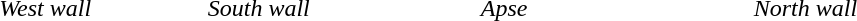<table align=center>
<tr>
<td width="135"><em>West wall</em></td>
<td width="178"><em>South wall</em></td>
<td width="178"><em>Apse</em></td>
<td width="178"><em>North wall</em></td>
</tr>
</table>
